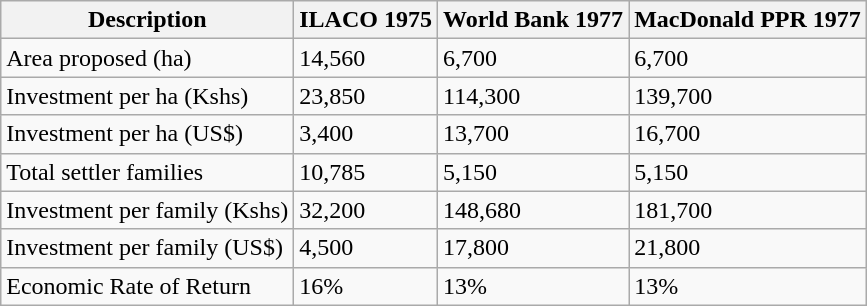<table class="wikitable">
<tr>
<th>Description</th>
<th>ILACO 1975</th>
<th>World Bank 1977</th>
<th>MacDonald PPR 1977</th>
</tr>
<tr>
<td>Area proposed (ha)</td>
<td>14,560</td>
<td>6,700</td>
<td>6,700</td>
</tr>
<tr>
<td>Investment per ha (Kshs)</td>
<td>23,850</td>
<td>114,300</td>
<td>139,700</td>
</tr>
<tr>
<td>Investment per ha (US$)</td>
<td>3,400</td>
<td>13,700</td>
<td>16,700</td>
</tr>
<tr>
<td>Total settler families</td>
<td>10,785</td>
<td>5,150</td>
<td>5,150</td>
</tr>
<tr>
<td>Investment per family (Kshs)</td>
<td>32,200</td>
<td>148,680</td>
<td>181,700</td>
</tr>
<tr>
<td>Investment per family (US$)</td>
<td>4,500</td>
<td>17,800</td>
<td>21,800</td>
</tr>
<tr>
<td>Economic Rate of Return</td>
<td>16%</td>
<td>13%</td>
<td>13%</td>
</tr>
</table>
